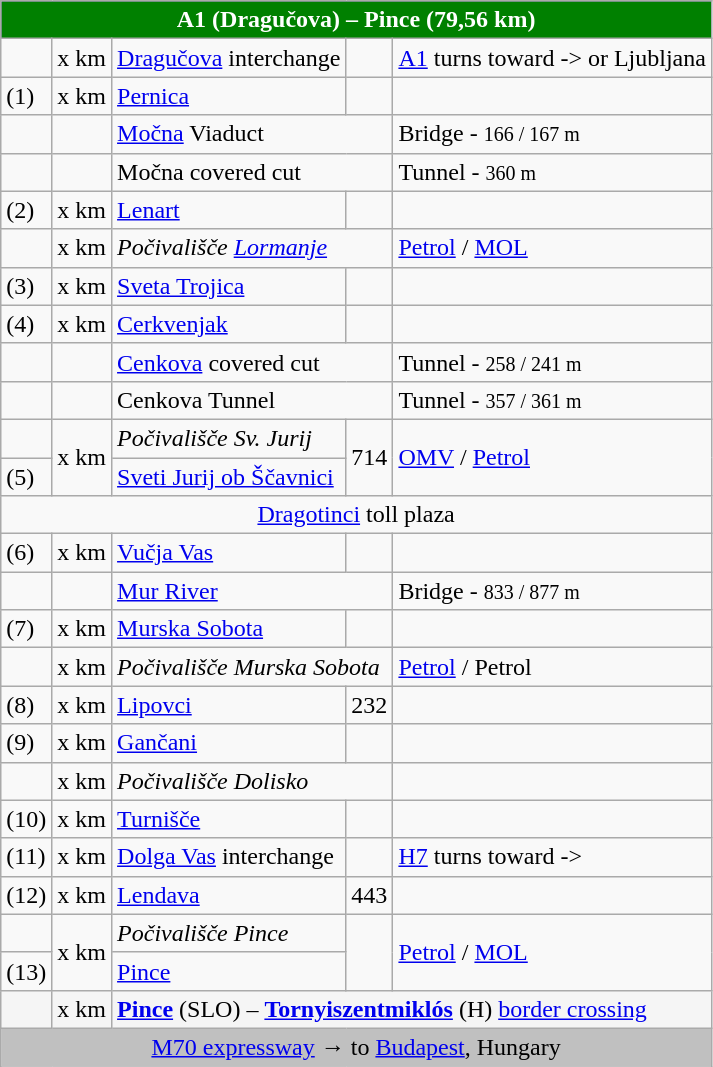<table class="wikitable">
<tr align="center" bgcolor="00008B" style="color: white;font-size:100%;">
<td colspan="5" style="color:#ffffff;background-color:green; text-align: center;"><strong>A1 (Dragučova) – Pince (79,56 km)</strong></td>
</tr>
<tr>
<td></td>
<td>x km</td>
<td><a href='#'>Dragučova</a> interchange</td>
<td></td>
<td><a href='#'>A1</a>   turns toward ->   or Ljubljana</td>
</tr>
<tr>
<td> (1)</td>
<td>x km</td>
<td><a href='#'>Pernica</a></td>
<td></td>
<td></td>
</tr>
<tr>
<td></td>
<td></td>
<td colspan=2><a href='#'>Močna</a> Viaduct</td>
<td>Bridge - <small>166 / 167 m</small></td>
</tr>
<tr>
<td></td>
<td></td>
<td colspan=2>Močna covered cut</td>
<td>Tunnel - <small>360 m</small></td>
</tr>
<tr>
<td> (2)</td>
<td>x km</td>
<td><a href='#'>Lenart</a></td>
<td></td>
<td></td>
</tr>
<tr>
<td> </td>
<td>x km</td>
<td colspan=2><em>Počivališče <a href='#'>Lormanje</a></em>  </td>
<td><a href='#'>Petrol</a> / <a href='#'>MOL</a></td>
</tr>
<tr>
<td> (3)</td>
<td>x km</td>
<td><a href='#'>Sveta Trojica</a></td>
<td></td>
<td></td>
</tr>
<tr>
<td> (4)</td>
<td>x km</td>
<td><a href='#'>Cerkvenjak</a></td>
<td></td>
<td></td>
</tr>
<tr>
<td></td>
<td></td>
<td colspan=2><a href='#'>Cenkova</a> covered cut</td>
<td>Tunnel - <small>258 / 241 m</small></td>
</tr>
<tr>
<td></td>
<td></td>
<td colspan=2>Cenkova Tunnel</td>
<td>Tunnel - <small>357 / 361 m</small></td>
</tr>
<tr>
<td> </td>
<td rowspan=2>x km</td>
<td><em>Počivališče Sv. Jurij</em>  </td>
<td rowspan=2>714</td>
<td rowspan=2><a href='#'>OMV</a> / <a href='#'>Petrol</a></td>
</tr>
<tr>
<td> (5)</td>
<td><a href='#'>Sveti Jurij ob Ščavnici</a></td>
</tr>
<tr>
<td colspan=5 style="text-align: center;"> <a href='#'>Dragotinci</a> toll plaza</td>
</tr>
<tr>
<td> (6)</td>
<td>x km</td>
<td><a href='#'>Vučja Vas</a></td>
<td></td>
<td></td>
</tr>
<tr>
<td></td>
<td></td>
<td colspan=2><a href='#'>Mur River</a></td>
<td>Bridge - <small>833 / 877 m</small></td>
</tr>
<tr>
<td> (7)</td>
<td>x km</td>
<td><a href='#'>Murska Sobota</a></td>
<td></td>
<td></td>
</tr>
<tr>
<td> </td>
<td>x km</td>
<td colspan=2><em>Počivališče Murska Sobota</em>  </td>
<td><a href='#'>Petrol</a> / Petrol</td>
</tr>
<tr>
<td> (8)</td>
<td>x km</td>
<td><a href='#'>Lipovci</a></td>
<td>232</td>
<td></td>
</tr>
<tr>
<td> (9)</td>
<td>x km</td>
<td><a href='#'>Gančani</a></td>
<td></td>
<td></td>
</tr>
<tr>
<td></td>
<td>x km</td>
<td colspan=2><em>Počivališče Dolisko</em>  </td>
<td></td>
</tr>
<tr>
<td> (10)</td>
<td>x km</td>
<td><a href='#'>Turnišče</a></td>
<td></td>
<td></td>
</tr>
<tr>
<td> (11)</td>
<td>x km</td>
<td><a href='#'>Dolga Vas</a> interchange</td>
<td></td>
<td><a href='#'>H7</a> turns toward ->  </td>
</tr>
<tr>
<td> (12)</td>
<td>x km</td>
<td><a href='#'>Lendava</a></td>
<td>443<br></td>
<td></td>
</tr>
<tr>
<td> </td>
<td rowspan=2>x km</td>
<td><em>Počivališče Pince</em>  </td>
<td rowspan=2></td>
<td rowspan=2><a href='#'>Petrol</a> / <a href='#'>MOL</a></td>
</tr>
<tr>
<td> (13)</td>
<td><a href='#'>Pince</a></td>
</tr>
<tr bgcolor=#f5f5f5>
<td></td>
<td>x km</td>
<td colspan=3><strong><a href='#'>Pince</a></strong> (SLO) – <strong><a href='#'>Tornyiszentmiklós</a></strong> (H) <a href='#'>border crossing</a></td>
</tr>
<tr bgcolor=#C0C0C0>
<td colspan=5 style="text-align: center;"> <a href='#'>M70 expressway</a>  → to <a href='#'>Budapest</a>,  Hungary</td>
</tr>
</table>
